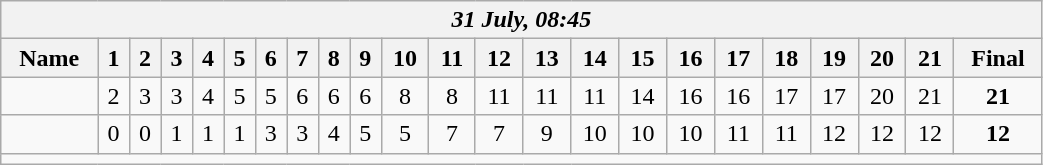<table class=wikitable style="text-align:center; width: 55%">
<tr>
<th colspan=23><em>31 July, 08:45</em></th>
</tr>
<tr>
<th>Name</th>
<th>1</th>
<th>2</th>
<th>3</th>
<th>4</th>
<th>5</th>
<th>6</th>
<th>7</th>
<th>8</th>
<th>9</th>
<th>10</th>
<th>11</th>
<th>12</th>
<th>13</th>
<th>14</th>
<th>15</th>
<th>16</th>
<th>17</th>
<th>18</th>
<th>19</th>
<th>20</th>
<th>21</th>
<th>Final</th>
</tr>
<tr>
<td align=left><strong></strong></td>
<td>2</td>
<td>3</td>
<td>3</td>
<td>4</td>
<td>5</td>
<td>5</td>
<td>6</td>
<td>6</td>
<td>6</td>
<td>8</td>
<td>8</td>
<td>11</td>
<td>11</td>
<td>11</td>
<td>14</td>
<td>16</td>
<td>16</td>
<td>17</td>
<td>17</td>
<td>20</td>
<td>21</td>
<td><strong>21</strong></td>
</tr>
<tr>
<td align=left></td>
<td>0</td>
<td>0</td>
<td>1</td>
<td>1</td>
<td>1</td>
<td>3</td>
<td>3</td>
<td>4</td>
<td>5</td>
<td>5</td>
<td>7</td>
<td>7</td>
<td>9</td>
<td>10</td>
<td>10</td>
<td>10</td>
<td>11</td>
<td>11</td>
<td>12</td>
<td>12</td>
<td>12</td>
<td><strong>12</strong></td>
</tr>
<tr>
<td colspan=23></td>
</tr>
</table>
